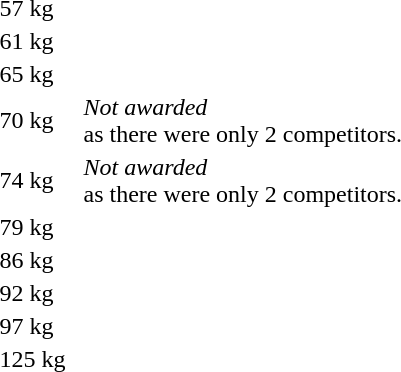<table>
<tr>
<td>57 kg</td>
<td></td>
<td></td>
<td></td>
</tr>
<tr>
<td>61 kg</td>
<td></td>
<td></td>
<td></td>
</tr>
<tr>
<td rowspan=2>65 kg</td>
<td rowspan=2></td>
<td rowspan=2></td>
<td></td>
</tr>
<tr>
<td></td>
</tr>
<tr>
<td>70 kg</td>
<td></td>
<td></td>
<td><em>Not awarded</em><br><span>as there were only 2 competitors.</span></td>
</tr>
<tr>
<td>74 kg</td>
<td></td>
<td></td>
<td><em>Not awarded</em><br><span>as there were only 2 competitors.</span></td>
</tr>
<tr>
<td rowspan=2>79 kg</td>
<td rowspan=2></td>
<td rowspan=2></td>
<td></td>
</tr>
<tr>
<td></td>
</tr>
<tr>
<td rowspan=2>86 kg</td>
<td rowspan=2></td>
<td rowspan=2></td>
<td></td>
</tr>
<tr>
<td></td>
</tr>
<tr>
<td rowspan=2>92 kg</td>
<td rowspan=2></td>
<td rowspan=2></td>
<td></td>
</tr>
<tr>
<td></td>
</tr>
<tr>
<td rowspan=2>97 kg</td>
<td rowspan=2></td>
<td rowspan=2></td>
<td></td>
</tr>
<tr>
<td></td>
</tr>
<tr>
<td rowspan=2>125 kg</td>
<td rowspan=2></td>
<td rowspan=2></td>
<td></td>
</tr>
<tr>
<td></td>
</tr>
</table>
